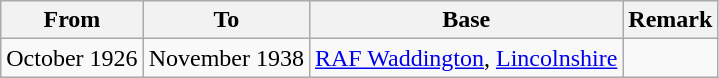<table class="wikitable">
<tr>
<th>From</th>
<th>To</th>
<th>Base</th>
<th>Remark</th>
</tr>
<tr>
<td>October 1926</td>
<td>November 1938</td>
<td><a href='#'>RAF Waddington</a>, <a href='#'>Lincolnshire</a></td>
<td></td>
</tr>
</table>
